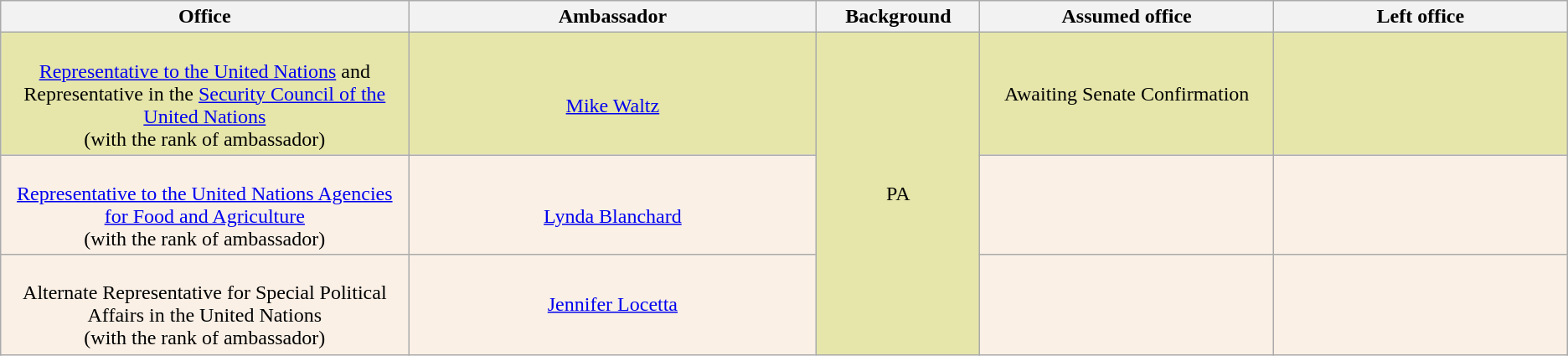<table class="wikitable sortable" style="text-align:center">
<tr>
<th style="width:25%;">Office</th>
<th style="width:25%;">Ambassador</th>
<th style="width:10%;">Background</th>
<th style="width:18%;" data-sort-="" type="date">Assumed office</th>
<th style="width:18%;" data-sort-="" type="date">Left office</th>
</tr>
<tr style="background:#e6e6aa">
<td><br><a href='#'>Representative to the United Nations</a> and<br>Representative in the <a href='#'>Security Council of the United Nations</a><br>(with the rank of ambassador)</td>
<td><br><a href='#'>Mike Waltz</a></td>
<td rowspan=3>PA</td>
<td>Awaiting Senate Confirmation</td>
<td></td>
</tr>
<tr style="background:linen">
<td><br><a href='#'>Representative to the United Nations Agencies for Food and Agriculture</a><br>(with the rank of ambassador)</td>
<td><br><a href='#'>Lynda Blanchard</a></td>
<td></td>
<td></td>
</tr>
<tr style="background:linen">
<td><br>Alternate Representative for Special Political Affairs in the United Nations<br>(with the rank of ambassador)</td>
<td><a href='#'>Jennifer Locetta</a></td>
<td></td>
<td></td>
</tr>
</table>
